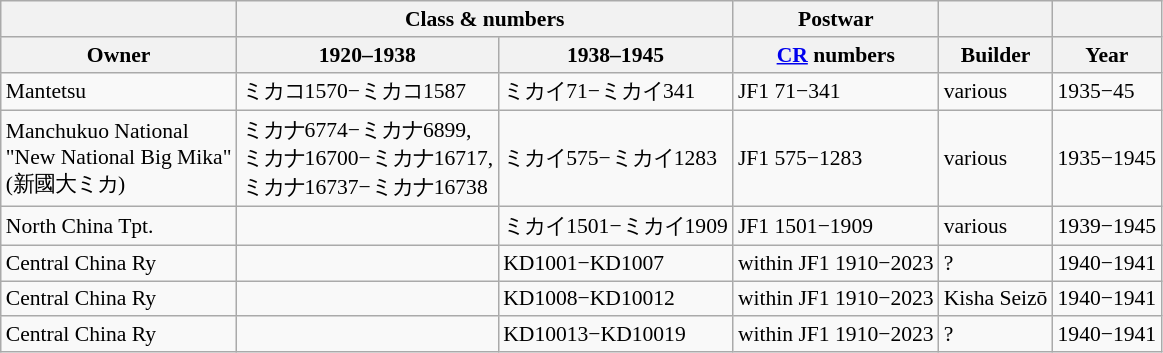<table class="wikitable" style="font-size:90%;">
<tr>
<th></th>
<th colspan="2">Class & numbers</th>
<th>Postwar</th>
<th></th>
<th></th>
</tr>
<tr>
<th>Owner</th>
<th>1920–1938</th>
<th>1938–1945</th>
<th><a href='#'>CR</a> numbers</th>
<th>Builder</th>
<th>Year</th>
</tr>
<tr>
<td>Mantetsu</td>
<td>ミカコ1570−ミカコ1587</td>
<td>ミカイ71−ミカイ341</td>
<td>JF1 71−341</td>
<td>various</td>
<td>1935−45</td>
</tr>
<tr>
<td>Manchukuo National<br>"New National Big Mika"<br>(新國大ミカ)</td>
<td>ミカナ6774−ミカナ6899,<br>ミカナ16700−ミカナ16717,<br>ミカナ16737−ミカナ16738</td>
<td>ミカイ575−ミカイ1283</td>
<td>JF1 575−1283</td>
<td>various</td>
<td>1935−1945</td>
</tr>
<tr>
<td>North China Tpt.</td>
<td></td>
<td>ミカイ1501−ミカイ1909</td>
<td>JF1 1501−1909</td>
<td>various</td>
<td>1939−1945</td>
</tr>
<tr>
<td>Central China Ry</td>
<td></td>
<td>KD1001−KD1007</td>
<td>within JF1 1910−2023</td>
<td>?</td>
<td>1940−1941</td>
</tr>
<tr>
<td>Central China Ry</td>
<td></td>
<td>KD1008−KD10012</td>
<td>within JF1 1910−2023</td>
<td>Kisha Seizō</td>
<td>1940−1941</td>
</tr>
<tr>
<td>Central China Ry</td>
<td></td>
<td>KD10013−KD10019</td>
<td>within JF1 1910−2023</td>
<td>?</td>
<td>1940−1941</td>
</tr>
</table>
